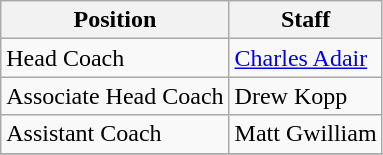<table class="wikitable">
<tr>
<th>Position</th>
<th>Staff</th>
</tr>
<tr>
<td>Head Coach</td>
<td><a href='#'>Charles Adair</a></td>
</tr>
<tr>
<td>Associate Head Coach</td>
<td>Drew Kopp</td>
</tr>
<tr>
<td>Assistant Coach</td>
<td>Matt Gwilliam</td>
</tr>
<tr>
</tr>
</table>
